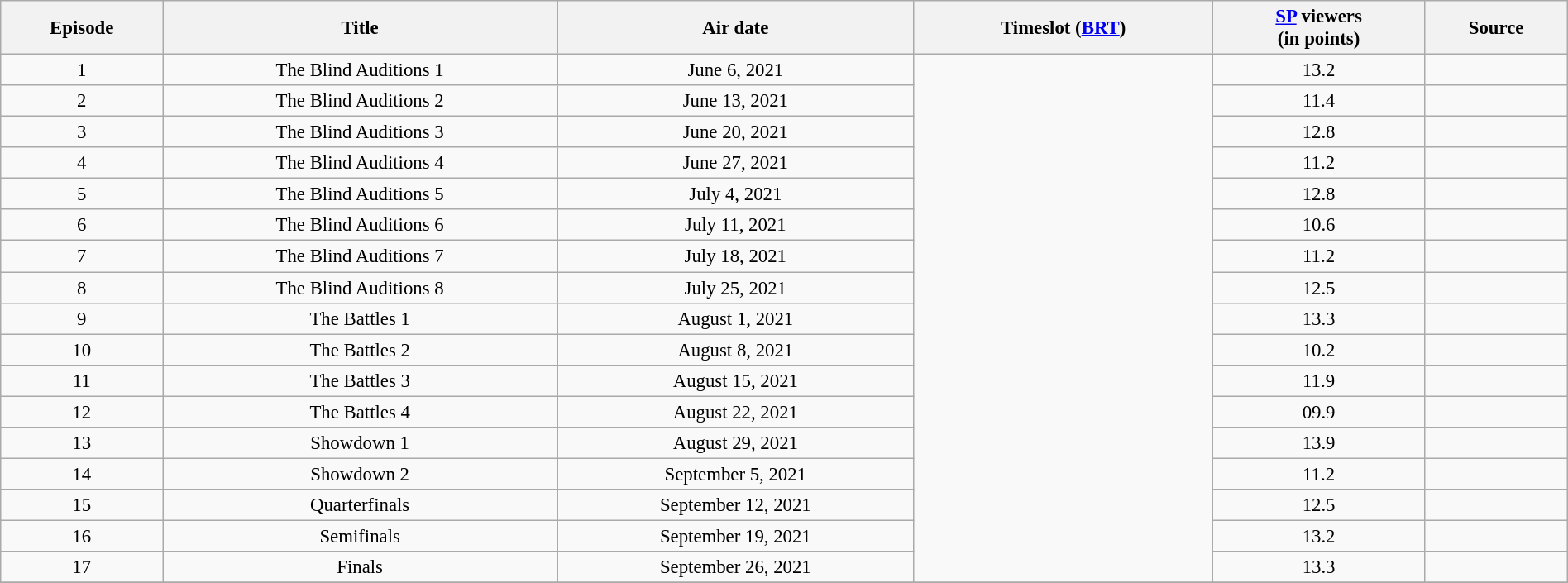<table class="wikitable sortable" style="text-align:center; font-size:95%; width: 100%">
<tr>
<th>Episode</th>
<th>Title</th>
<th>Air date</th>
<th>Timeslot (<a href='#'>BRT</a>)</th>
<th><a href='#'>SP</a> viewers<br>(in points)</th>
<th>Source</th>
</tr>
<tr>
<td>1</td>
<td>The Blind Auditions 1</td>
<td>June 6, 2021</td>
<td rowspan=17></td>
<td>13.2</td>
<td></td>
</tr>
<tr>
<td>2</td>
<td>The Blind Auditions 2</td>
<td>June 13, 2021</td>
<td>11.4</td>
<td></td>
</tr>
<tr>
<td>3</td>
<td>The Blind Auditions 3</td>
<td>June 20, 2021</td>
<td>12.8</td>
<td></td>
</tr>
<tr>
<td>4</td>
<td>The Blind Auditions 4</td>
<td>June 27, 2021</td>
<td>11.2</td>
<td></td>
</tr>
<tr>
<td>5</td>
<td>The Blind Auditions 5</td>
<td>July 4, 2021</td>
<td>12.8</td>
<td></td>
</tr>
<tr>
<td>6</td>
<td>The Blind Auditions 6</td>
<td>July 11, 2021</td>
<td>10.6</td>
<td></td>
</tr>
<tr>
<td>7</td>
<td>The Blind Auditions 7</td>
<td>July 18, 2021</td>
<td>11.2</td>
<td></td>
</tr>
<tr>
<td>8</td>
<td>The Blind Auditions 8</td>
<td>July 25, 2021</td>
<td>12.5</td>
<td></td>
</tr>
<tr>
<td>9</td>
<td>The Battles 1</td>
<td>August 1, 2021</td>
<td>13.3</td>
<td></td>
</tr>
<tr>
<td>10</td>
<td>The Battles 2</td>
<td>August 8, 2021</td>
<td>10.2</td>
<td></td>
</tr>
<tr>
<td>11</td>
<td>The Battles 3</td>
<td>August 15, 2021</td>
<td>11.9</td>
<td></td>
</tr>
<tr>
<td>12</td>
<td>The Battles 4</td>
<td>August 22, 2021</td>
<td>09.9</td>
<td></td>
</tr>
<tr>
<td>13</td>
<td>Showdown 1</td>
<td>August 29, 2021</td>
<td>13.9</td>
<td></td>
</tr>
<tr>
<td>14</td>
<td>Showdown 2</td>
<td>September 5, 2021</td>
<td>11.2</td>
<td></td>
</tr>
<tr>
<td>15</td>
<td>Quarterfinals</td>
<td>September 12, 2021</td>
<td>12.5</td>
<td></td>
</tr>
<tr>
<td>16</td>
<td>Semifinals</td>
<td>September 19, 2021</td>
<td>13.2</td>
<td></td>
</tr>
<tr>
<td>17</td>
<td>Finals</td>
<td>September 26, 2021</td>
<td>13.3</td>
<td></td>
</tr>
<tr>
</tr>
</table>
